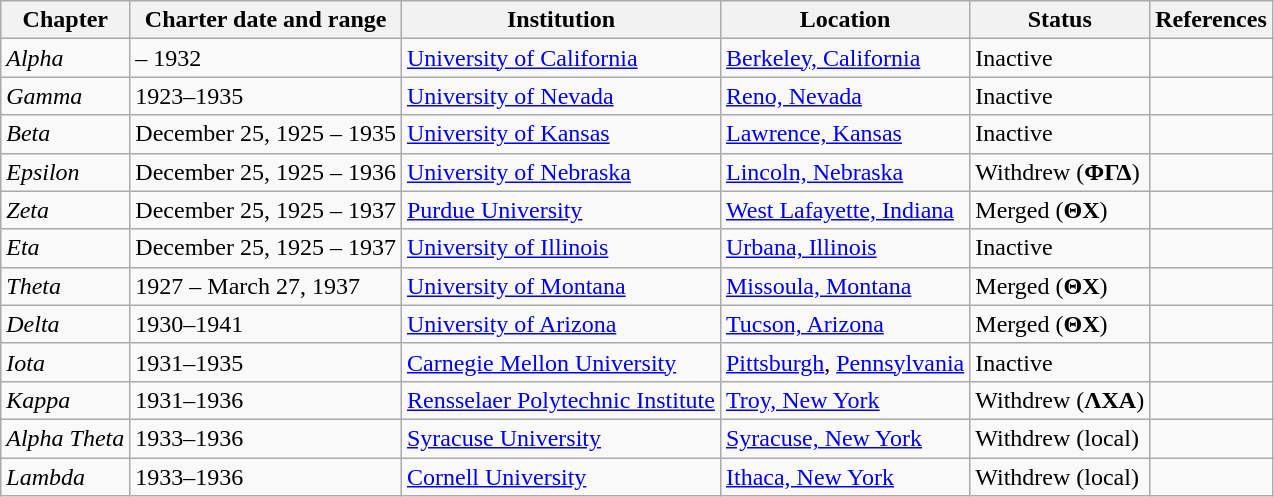<table class="wikitable sortable">
<tr>
<th>Chapter</th>
<th>Charter date and range</th>
<th>Institution</th>
<th>Location</th>
<th>Status</th>
<th>References</th>
</tr>
<tr>
<td><em>Alpha</em></td>
<td> – 1932</td>
<td><a href='#'>University of California</a></td>
<td><a href='#'>Berkeley, California</a></td>
<td>Inactive</td>
<td></td>
</tr>
<tr>
<td><em>Gamma</em></td>
<td>1923–1935</td>
<td><a href='#'>University of Nevada</a></td>
<td><a href='#'>Reno, Nevada</a></td>
<td>Inactive</td>
<td></td>
</tr>
<tr>
<td><em>Beta</em></td>
<td>December 25, 1925 – 1935</td>
<td><a href='#'>University of Kansas</a></td>
<td><a href='#'>Lawrence, Kansas</a></td>
<td>Inactive</td>
<td></td>
</tr>
<tr>
<td><em>Epsilon</em></td>
<td>December 25, 1925 – 1936</td>
<td><a href='#'>University of Nebraska</a></td>
<td><a href='#'>Lincoln, Nebraska</a></td>
<td>Withdrew (<strong>ΦΓΔ</strong>)</td>
<td></td>
</tr>
<tr>
<td><em>Zeta</em></td>
<td>December 25, 1925 – 1937</td>
<td><a href='#'>Purdue University</a></td>
<td><a href='#'>West Lafayette, Indiana</a></td>
<td>Merged (<strong>ΘΧ</strong>)</td>
<td></td>
</tr>
<tr>
<td><em>Eta</em></td>
<td>December 25, 1925 – 1937</td>
<td><a href='#'>University of Illinois</a></td>
<td><a href='#'>Urbana, Illinois</a></td>
<td>Inactive</td>
<td></td>
</tr>
<tr>
<td><em>Theta</em></td>
<td>1927 – March 27, 1937</td>
<td><a href='#'>University of Montana</a></td>
<td><a href='#'>Missoula, Montana</a></td>
<td>Merged (<strong>ΘΧ</strong>)</td>
<td></td>
</tr>
<tr>
<td><em>Delta</em></td>
<td>1930–1941</td>
<td><a href='#'>University of Arizona</a></td>
<td><a href='#'>Tucson, Arizona</a></td>
<td>Merged (<strong>ΘΧ</strong>)</td>
<td></td>
</tr>
<tr>
<td><em>Iota</em></td>
<td>1931–1935</td>
<td><a href='#'>Carnegie Mellon University</a></td>
<td><a href='#'>Pittsburgh</a>, <a href='#'>Pennsylvania</a></td>
<td>Inactive</td>
<td></td>
</tr>
<tr>
<td><em>Kappa</em></td>
<td>1931–1936</td>
<td><a href='#'>Rensselaer Polytechnic Institute</a></td>
<td><a href='#'>Troy, New York</a></td>
<td>Withdrew (<strong>ΛΧΑ</strong>)</td>
<td></td>
</tr>
<tr>
<td><em>Alpha Theta</em></td>
<td>1933–1936</td>
<td><a href='#'>Syracuse University</a></td>
<td><a href='#'>Syracuse, New York</a></td>
<td>Withdrew (local)</td>
<td></td>
</tr>
<tr>
<td><em>Lambda</em></td>
<td>1933–1936</td>
<td><a href='#'>Cornell University</a></td>
<td><a href='#'>Ithaca, New York</a></td>
<td>Withdrew (local)</td>
<td></td>
</tr>
</table>
